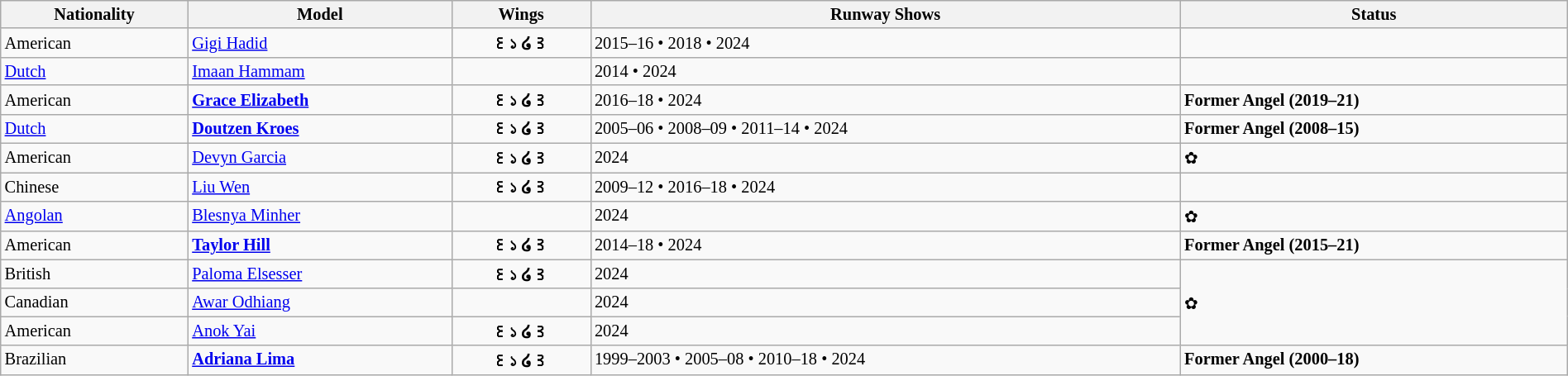<table class="sortable wikitable"  style="font-size:85%; width:100%;">
<tr>
<th>Nationality</th>
<th>Model</th>
<th>Wings</th>
<th>Runway Shows</th>
<th>Status</th>
</tr>
<tr>
<td> American</td>
<td><a href='#'>Gigi Hadid</a></td>
<td align="center"><strong>꒰১ ໒꒱</strong></td>
<td>2015–16 • 2018 • 2024</td>
<td><strong></strong></td>
</tr>
<tr>
<td> <a href='#'>Dutch</a></td>
<td><a href='#'>Imaan Hammam</a></td>
<td></td>
<td>2014 • 2024</td>
<td><strong></strong></td>
</tr>
<tr>
<td> American</td>
<td><strong><a href='#'>Grace Elizabeth</a></strong></td>
<td align="center"><strong>꒰১ ໒꒱</strong></td>
<td>2016–18 • 2024</td>
<td><strong>Former  Angel (2019–21)</strong></td>
</tr>
<tr>
<td> <a href='#'>Dutch</a></td>
<td><strong><a href='#'>Doutzen Kroes</a></strong></td>
<td align="center"><strong>꒰১ ໒꒱</strong></td>
<td>2005–06 • 2008–09 • 2011–14 • 2024</td>
<td><strong>Former  Angel (2008–15)</strong></td>
</tr>
<tr>
<td> American</td>
<td><a href='#'>Devyn Garcia</a></td>
<td align="center"><strong>꒰১ ໒꒱</strong></td>
<td>2024</td>
<td><strong></strong> ✿</td>
</tr>
<tr>
<td> Chinese</td>
<td><a href='#'>Liu Wen</a></td>
<td align="center"><strong>꒰১ ໒꒱</strong></td>
<td>2009–12 • 2016–18 • 2024</td>
<td><strong></strong></td>
</tr>
<tr>
<td> <a href='#'>Angolan</a></td>
<td><a href='#'>Blesnya Minher</a></td>
<td></td>
<td>2024</td>
<td><strong></strong> ✿</td>
</tr>
<tr>
<td> American</td>
<td><a href='#'><strong>Taylor Hill</strong></a></td>
<td align="center"><strong>꒰১ ໒꒱</strong></td>
<td>2014–18 • 2024</td>
<td><strong>Former  Angel (2015–21)</strong></td>
</tr>
<tr>
<td> British</td>
<td><a href='#'>Paloma Elsesser</a></td>
<td align="center"><strong>꒰১ ໒꒱</strong></td>
<td>2024</td>
<td rowspan="3"><strong></strong> ✿</td>
</tr>
<tr>
<td> Canadian</td>
<td><a href='#'>Awar Odhiang</a></td>
<td></td>
<td>2024</td>
</tr>
<tr>
<td> American</td>
<td><a href='#'>Anok Yai</a></td>
<td align="center"><strong>꒰১ ໒꒱</strong></td>
<td>2024</td>
</tr>
<tr>
<td> Brazilian</td>
<td><strong><a href='#'>Adriana Lima</a></strong></td>
<td align="center"><strong>꒰১ ໒꒱</strong></td>
<td>1999–2003 • 2005–08 • 2010–18 • 2024</td>
<td><strong>Former  Angel (2000–18)</strong></td>
</tr>
</table>
